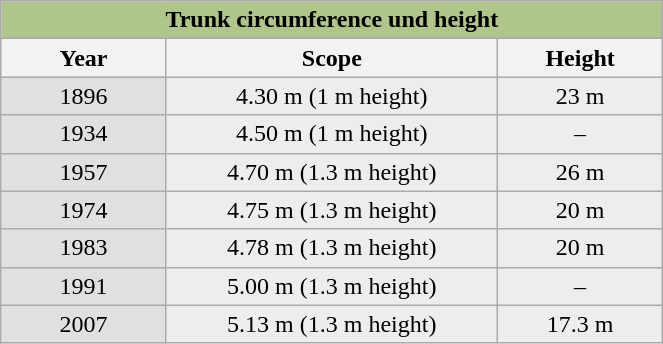<table class="wikitable float-right" style="width:35%;">
<tr>
<th colspan="11" style="width:25%; background:#B0C58C;">Trunk circumference und height</th>
</tr>
<tr style="background:#E0E0E0">
<th style="width:25%;">Year</th>
<th style="width:50%;">Scope</th>
<th style="width:25%;">Height</th>
</tr>
<tr>
<td align="center" bgcolor="#E0E0E0">1896</td>
<td align="center" bgcolor="#EDEDED">4.30 m (1 m height)</td>
<td align="center" bgcolor="#EDEDED">23 m</td>
</tr>
<tr>
<td align="center" bgcolor="#E0E0E0">1934</td>
<td align="center" bgcolor="#EDEDED">4.50 m (1 m height)</td>
<td align="center" bgcolor="#EDEDED">–</td>
</tr>
<tr>
<td align="center" bgcolor="#E0E0E0">1957</td>
<td align="center" bgcolor="#EDEDED">4.70 m (1.3 m height)</td>
<td align="center" bgcolor="#EDEDED">26 m</td>
</tr>
<tr>
<td align="center" bgcolor="#E0E0E0">1974</td>
<td align="center" bgcolor="#EDEDED">4.75 m (1.3 m height)</td>
<td align="center" bgcolor="#EDEDED">20 m</td>
</tr>
<tr>
<td align="center" bgcolor="#E0E0E0">1983</td>
<td align="center" bgcolor="#EDEDED">4.78 m (1.3 m height)</td>
<td align="center" bgcolor="#EDEDED">20 m</td>
</tr>
<tr>
<td align="center" bgcolor="#E0E0E0">1991</td>
<td align="center" bgcolor="#EDEDED">5.00 m (1.3 m height)</td>
<td align="center" bgcolor="#EDEDED">–</td>
</tr>
<tr>
<td align="center" bgcolor="#E0E0E0">2007</td>
<td align="center" bgcolor="#EDEDED">5.13 m (1.3 m height)</td>
<td align="center" bgcolor="#EDEDED">17.3 m</td>
</tr>
</table>
